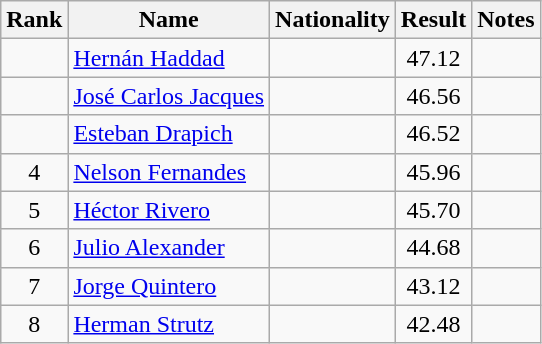<table class="wikitable sortable" style="text-align:center">
<tr>
<th>Rank</th>
<th>Name</th>
<th>Nationality</th>
<th>Result</th>
<th>Notes</th>
</tr>
<tr>
<td></td>
<td align=left><a href='#'>Hernán Haddad</a></td>
<td align=left></td>
<td>47.12</td>
<td></td>
</tr>
<tr>
<td></td>
<td align=left><a href='#'>José Carlos Jacques</a></td>
<td align=left></td>
<td>46.56</td>
<td></td>
</tr>
<tr>
<td></td>
<td align=left><a href='#'>Esteban Drapich</a></td>
<td align=left></td>
<td>46.52</td>
<td></td>
</tr>
<tr>
<td>4</td>
<td align=left><a href='#'>Nelson Fernandes</a></td>
<td align=left></td>
<td>45.96</td>
<td></td>
</tr>
<tr>
<td>5</td>
<td align=left><a href='#'>Héctor Rivero</a></td>
<td align=left></td>
<td>45.70</td>
<td></td>
</tr>
<tr>
<td>6</td>
<td align=left><a href='#'>Julio Alexander</a></td>
<td align=left></td>
<td>44.68</td>
<td></td>
</tr>
<tr>
<td>7</td>
<td align=left><a href='#'>Jorge Quintero</a></td>
<td align=left></td>
<td>43.12</td>
<td></td>
</tr>
<tr>
<td>8</td>
<td align=left><a href='#'>Herman Strutz</a></td>
<td align=left></td>
<td>42.48</td>
<td></td>
</tr>
</table>
